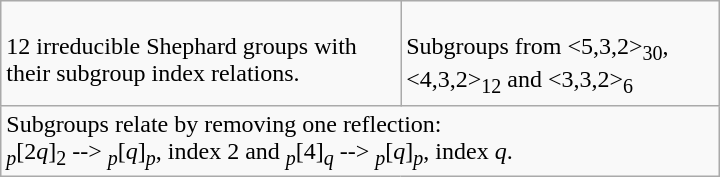<table class=wikitable width=480 align=right>
<tr valign=top>
<td><br>12 irreducible Shephard groups with their subgroup index relations.</td>
<td><br>Subgroups from <5,3,2><sub>30</sub>, <4,3,2><sub>12</sub> and <3,3,2><sub>6</sub></td>
</tr>
<tr>
<td colspan=2>Subgroups relate by removing one reflection:<br><sub><em>p</em></sub>[2<em>q</em>]<sub>2</sub> --> <sub><em>p</em></sub>[<em>q</em>]<sub><em>p</em></sub>, index 2 and <sub><em>p</em></sub>[4]<sub><em>q</em></sub> --> <sub><em>p</em></sub>[<em>q</em>]<sub><em>p</em></sub>, index <em>q</em>.</td>
</tr>
</table>
